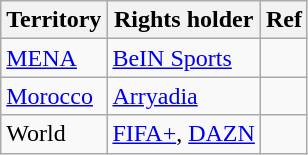<table class="wikitable">
<tr>
<th>Territory</th>
<th>Rights holder</th>
<th>Ref</th>
</tr>
<tr>
<td><a href='#'>MENA</a></td>
<td><a href='#'>BeIN Sports</a></td>
<td></td>
</tr>
<tr>
<td><a href='#'>Morocco</a></td>
<td><a href='#'>Arryadia</a></td>
<td></td>
</tr>
<tr>
<td>World</td>
<td><a href='#'>FIFA+</a>, <a href='#'>DAZN</a></td>
<td></td>
</tr>
</table>
